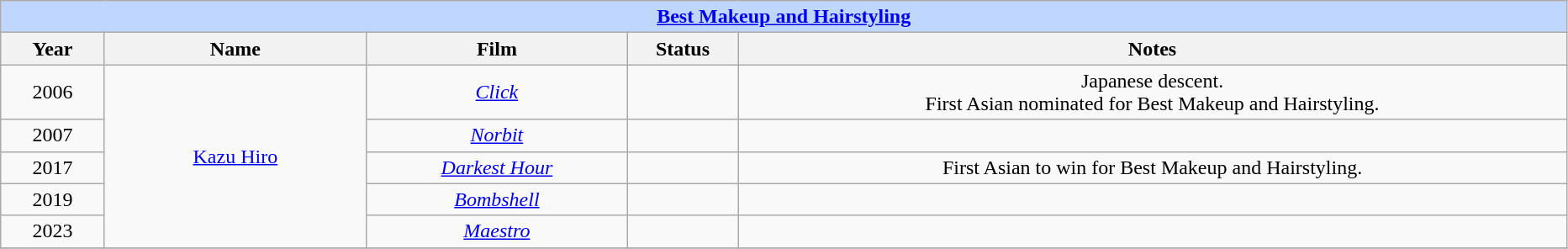<table class="wikitable" style="text-align: center">
<tr style="background:#bfd7ff;">
<td colspan="6" style="text-align:center;"><strong><a href='#'>Best Makeup and Hairstyling</a></strong></td>
</tr>
<tr style="background:#ebf5ff;">
<th style="width:075px;">Year</th>
<th style="width:200px;">Name</th>
<th style="width:200px;">Film</th>
<th style="width:080px;">Status</th>
<th style="width:650px;">Notes</th>
</tr>
<tr>
<td>2006</td>
<td rowspan=5><a href='#'>Kazu Hiro</a></td>
<td><em><a href='#'>Click</a></em></td>
<td></td>
<td>Japanese descent.<br>First Asian nominated for Best Makeup and Hairstyling.<br></td>
</tr>
<tr>
<td>2007</td>
<td><em><a href='#'>Norbit</a></em></td>
<td></td>
<td></td>
</tr>
<tr>
<td>2017</td>
<td><em><a href='#'>Darkest Hour</a></em></td>
<td></td>
<td>First Asian to win for Best Makeup and Hairstyling.<br></td>
</tr>
<tr>
<td>2019</td>
<td><em><a href='#'>Bombshell</a></em></td>
<td></td>
<td></td>
</tr>
<tr>
<td>2023</td>
<td><em><a href='#'>Maestro</a></em></td>
<td></td>
<td></td>
</tr>
<tr>
</tr>
</table>
